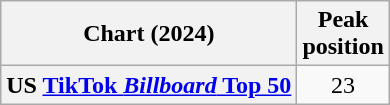<table class="wikitable sortable plainrowheaders" style="text-align:center">
<tr>
<th scope="col">Chart (2024)</th>
<th scope="col">Peak<br>position</th>
</tr>
<tr>
<th scope="row">US <a href='#'>TikTok <em>Billboard</em> Top 50</a></th>
<td>23</td>
</tr>
</table>
